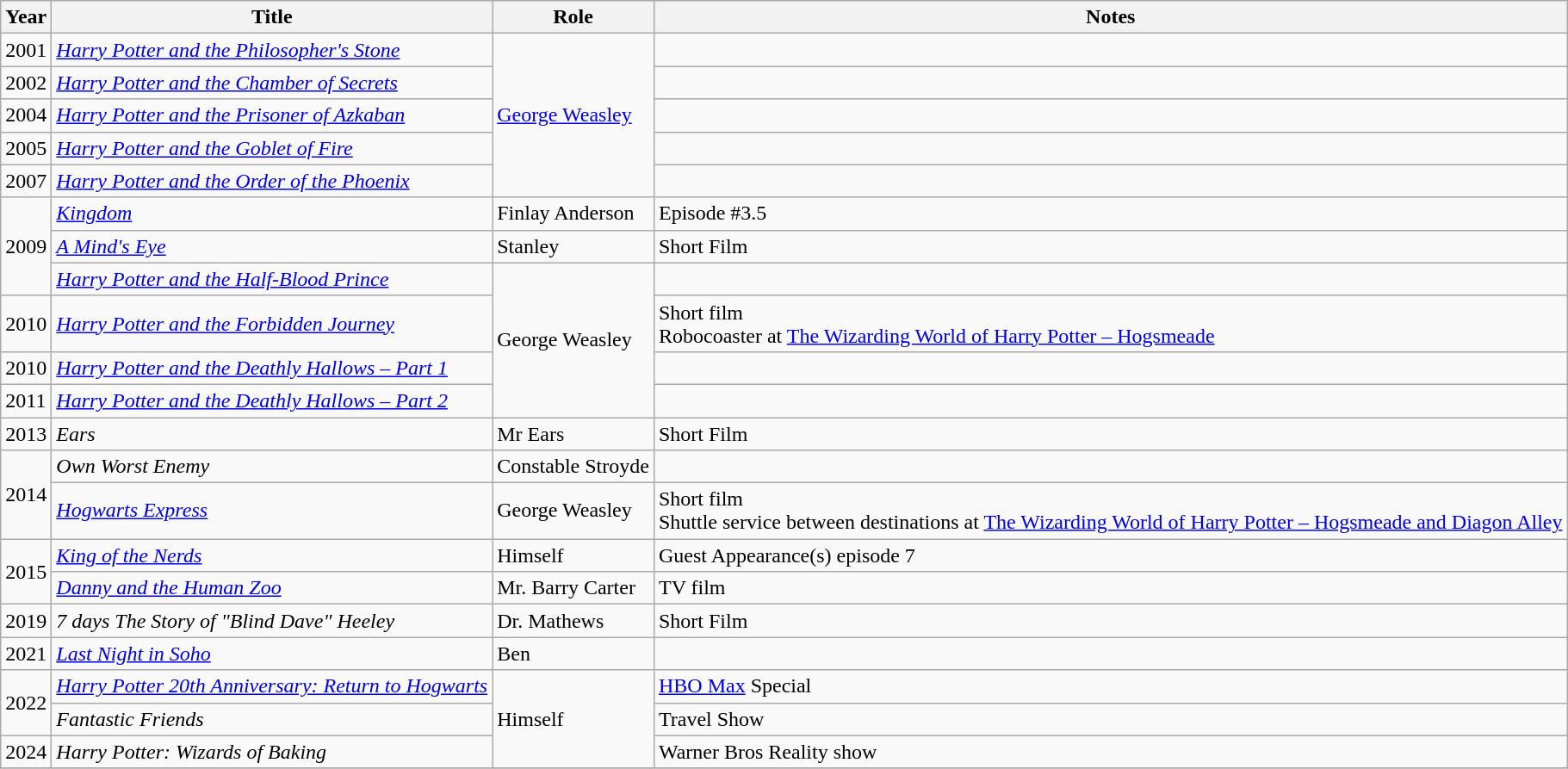<table class="wikitable sortable">
<tr>
<th>Year</th>
<th>Title</th>
<th>Role</th>
<th class="unsortable">Notes</th>
</tr>
<tr>
<td>2001</td>
<td><em><a href='#'>Harry Potter and the Philosopher's Stone</a></em></td>
<td rowspan=5><a href='#'>George Weasley</a></td>
<td></td>
</tr>
<tr>
<td>2002</td>
<td><em><a href='#'>Harry Potter and the Chamber of Secrets</a></em></td>
<td></td>
</tr>
<tr>
<td>2004</td>
<td><em><a href='#'>Harry Potter and the Prisoner of Azkaban</a></em></td>
<td></td>
</tr>
<tr>
<td>2005</td>
<td><em><a href='#'>Harry Potter and the Goblet of Fire</a></em></td>
<td></td>
</tr>
<tr>
<td>2007</td>
<td><em><a href='#'>Harry Potter and the Order of the Phoenix</a></em></td>
<td></td>
</tr>
<tr>
<td rowspan=3>2009</td>
<td><em><a href='#'>Kingdom</a></em></td>
<td>Finlay Anderson</td>
<td>Episode #3.5</td>
</tr>
<tr>
<td><em><a href='#'>A Mind's Eye</a></em></td>
<td>Stanley</td>
<td>Short Film</td>
</tr>
<tr>
<td><em><a href='#'>Harry Potter and the Half-Blood Prince</a></em></td>
<td rowspan=4>George Weasley</td>
<td></td>
</tr>
<tr>
<td>2010</td>
<td><em><a href='#'>Harry Potter and the Forbidden Journey</a></em></td>
<td>Short film<br>Robocoaster at <a href='#'>The Wizarding World of Harry Potter – Hogsmeade</a></td>
</tr>
<tr>
<td>2010</td>
<td><em><a href='#'>Harry Potter and the Deathly Hallows – Part 1</a></em></td>
<td></td>
</tr>
<tr>
<td>2011</td>
<td><em><a href='#'>Harry Potter and the Deathly Hallows – Part 2</a></em></td>
<td></td>
</tr>
<tr>
<td>2013</td>
<td><em> Ears</em></td>
<td>Mr Ears</td>
<td>Short Film</td>
</tr>
<tr>
<td rowspan=2>2014</td>
<td><em>Own Worst Enemy</em></td>
<td>Constable Stroyde</td>
<td></td>
</tr>
<tr>
<td><em><a href='#'>Hogwarts Express</a></em></td>
<td>George Weasley</td>
<td>Short film<br>Shuttle service between destinations at <a href='#'>The Wizarding World of Harry Potter – Hogsmeade and Diagon Alley</a></td>
</tr>
<tr>
<td rowspan=2>2015</td>
<td><em><a href='#'>King of the Nerds</a></em></td>
<td>Himself</td>
<td>Guest Appearance(s) episode 7</td>
</tr>
<tr>
<td><em><a href='#'>Danny and the Human Zoo</a></em></td>
<td>Mr. Barry Carter</td>
<td>TV film</td>
</tr>
<tr>
<td rowspan=1>2019</td>
<td><em>7 days The Story of "Blind Dave" Heeley</em></td>
<td>Dr. Mathews</td>
<td>Short Film</td>
</tr>
<tr>
<td>2021</td>
<td><em><a href='#'>Last Night in Soho</a></em></td>
<td>Ben</td>
<td></td>
</tr>
<tr>
<td Rowspan=2>2022</td>
<td><em><a href='#'>Harry Potter 20th Anniversary: Return to Hogwarts</a></em></td>
<td Rowspan=3>Himself</td>
<td><a href='#'>HBO Max</a> Special</td>
</tr>
<tr>
<td><em>Fantastic Friends</em></td>
<td>Travel Show</td>
</tr>
<tr>
<td>2024</td>
<td><em>Harry Potter: Wizards of Baking</em></td>
<td>Warner Bros Reality show</td>
</tr>
<tr>
</tr>
</table>
